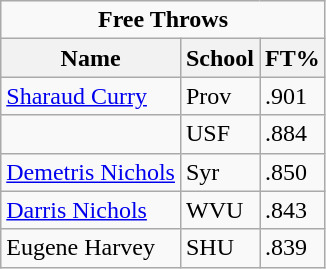<table class="wikitable">
<tr>
<td colspan=3 style="text-align:center;"><strong>Free Throws</strong></td>
</tr>
<tr>
<th>Name</th>
<th>School</th>
<th>FT%</th>
</tr>
<tr>
<td><a href='#'>Sharaud Curry</a></td>
<td>Prov</td>
<td>.901</td>
</tr>
<tr>
<td></td>
<td>USF</td>
<td>.884</td>
</tr>
<tr>
<td><a href='#'>Demetris Nichols</a></td>
<td>Syr</td>
<td>.850</td>
</tr>
<tr>
<td><a href='#'>Darris Nichols</a></td>
<td>WVU</td>
<td>.843</td>
</tr>
<tr>
<td>Eugene Harvey</td>
<td>SHU</td>
<td>.839</td>
</tr>
</table>
